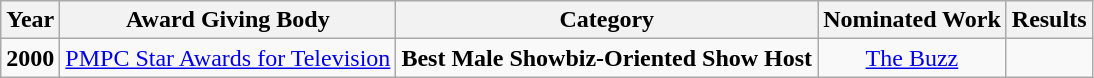<table class="wikitable">
<tr>
<th>Year</th>
<th>Award Giving Body</th>
<th>Category</th>
<th>Nominated Work</th>
<th>Results</th>
</tr>
<tr>
<td><strong>2000</strong></td>
<td><a href='#'>PMPC Star Awards for Television</a></td>
<td><strong>Best Male Showbiz-Oriented Show Host</strong></td>
<td align=center><a href='#'>The Buzz</a></td>
<td></td>
</tr>
</table>
